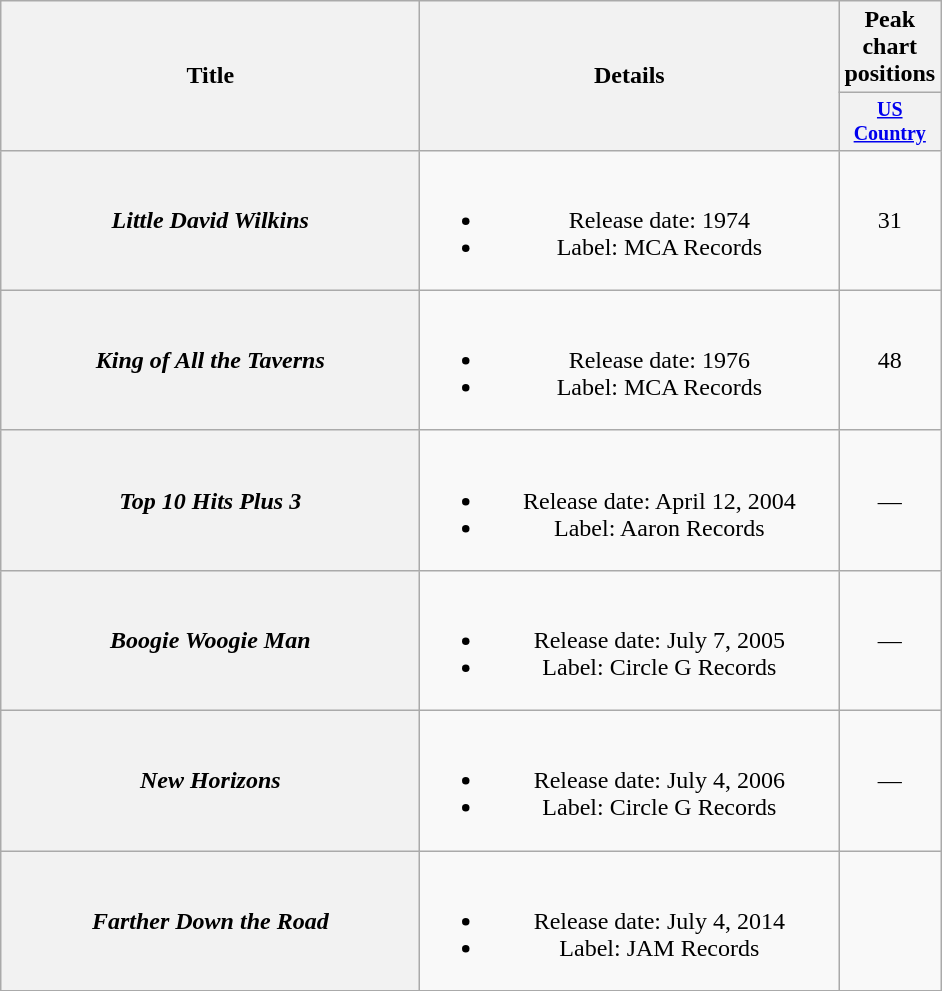<table class="wikitable plainrowheaders" style="text-align:center;">
<tr>
<th rowspan="2" style="width:17em;">Title</th>
<th rowspan="2" style="width:17em;">Details</th>
<th colspan="1">Peak chart positions</th>
</tr>
<tr style="font-size:smaller;">
<th width="40"><a href='#'>US Country</a></th>
</tr>
<tr>
<th scope="row"><em>Little David Wilkins</em></th>
<td><br><ul><li>Release date: 1974</li><li>Label: MCA Records</li></ul></td>
<td>31</td>
</tr>
<tr>
<th scope="row"><em>King of All the Taverns</em></th>
<td><br><ul><li>Release date: 1976</li><li>Label: MCA Records</li></ul></td>
<td>48</td>
</tr>
<tr>
<th scope="row"><em>Top 10 Hits Plus 3</em></th>
<td><br><ul><li>Release date: April 12, 2004</li><li>Label: Aaron Records</li></ul></td>
<td>—</td>
</tr>
<tr>
<th scope="row"><em>Boogie Woogie Man</em></th>
<td><br><ul><li>Release date: July 7, 2005</li><li>Label: Circle G Records</li></ul></td>
<td>—</td>
</tr>
<tr>
<th scope="row"><em>New Horizons</em></th>
<td><br><ul><li>Release date: July 4, 2006</li><li>Label: Circle G Records</li></ul></td>
<td>—</td>
</tr>
<tr>
<th scope="row"><em>Farther Down the Road</em></th>
<td><br><ul><li>Release date: July 4, 2014</li><li>Label: JAM Records</li></ul></td>
</tr>
</table>
